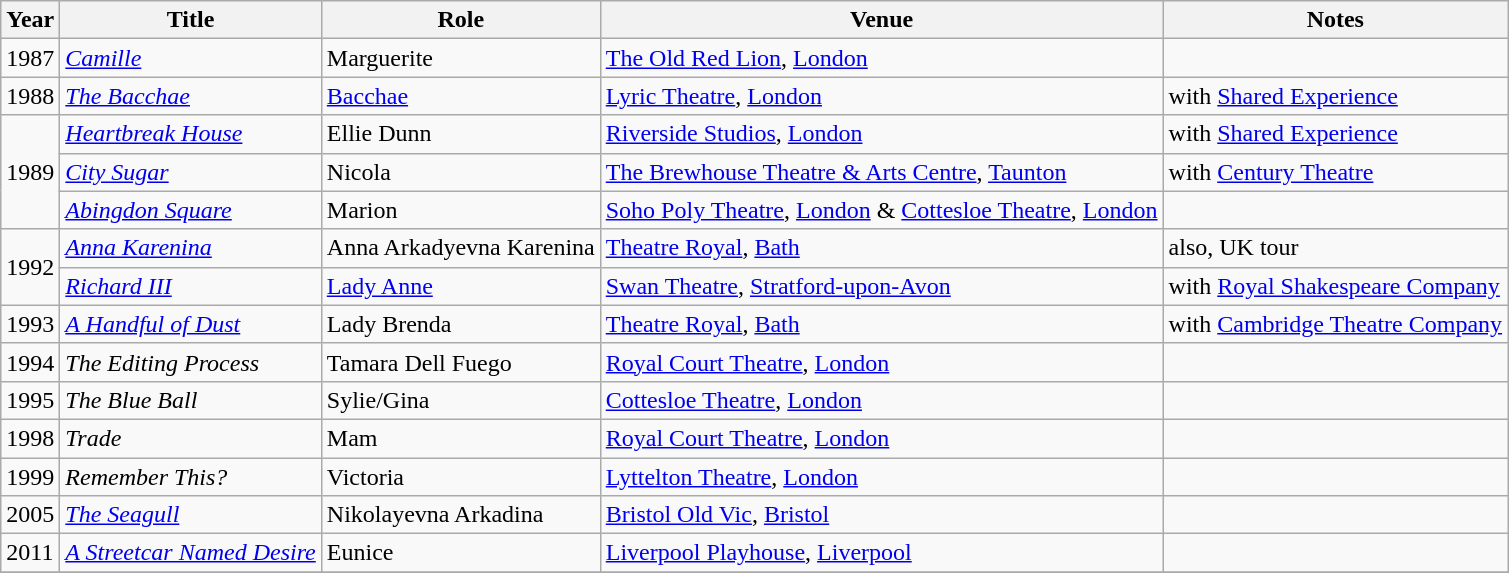<table class="wikitable sortable">
<tr>
<th>Year</th>
<th>Title</th>
<th>Role</th>
<th>Venue</th>
<th>Notes</th>
</tr>
<tr>
<td>1987</td>
<td><em><a href='#'>Camille</a></em></td>
<td>Marguerite</td>
<td><a href='#'>The Old Red Lion</a>, <a href='#'>London</a></td>
<td></td>
</tr>
<tr>
<td>1988</td>
<td><em><a href='#'>The Bacchae</a></em></td>
<td><a href='#'>Bacchae</a></td>
<td><a href='#'>Lyric Theatre</a>, <a href='#'>London</a></td>
<td>with <a href='#'>Shared Experience</a></td>
</tr>
<tr>
<td rowspan="3">1989</td>
<td><em><a href='#'>Heartbreak House</a></em></td>
<td>Ellie Dunn</td>
<td><a href='#'>Riverside Studios</a>, <a href='#'>London</a></td>
<td>with <a href='#'>Shared Experience</a></td>
</tr>
<tr>
<td><em><a href='#'>City Sugar</a></em></td>
<td>Nicola</td>
<td><a href='#'>The Brewhouse Theatre & Arts Centre</a>, <a href='#'>Taunton</a></td>
<td>with <a href='#'>Century Theatre</a></td>
</tr>
<tr>
<td><em><a href='#'>Abingdon Square</a></em></td>
<td>Marion</td>
<td><a href='#'>Soho Poly Theatre</a>, <a href='#'>London</a> & <a href='#'>Cottesloe Theatre</a>, <a href='#'>London</a></td>
<td></td>
</tr>
<tr>
<td rowspan="2">1992</td>
<td><em><a href='#'>Anna Karenina</a></em></td>
<td>Anna Arkadyevna Karenina</td>
<td><a href='#'>Theatre Royal</a>, <a href='#'>Bath</a></td>
<td>also, UK tour</td>
</tr>
<tr>
<td><em><a href='#'>Richard III</a></em></td>
<td><a href='#'>Lady Anne</a></td>
<td><a href='#'>Swan Theatre</a>, <a href='#'>Stratford-upon-Avon</a></td>
<td>with <a href='#'>Royal Shakespeare Company</a></td>
</tr>
<tr>
<td>1993</td>
<td><em><a href='#'>A Handful of Dust</a></em></td>
<td>Lady Brenda</td>
<td><a href='#'>Theatre Royal</a>, <a href='#'>Bath</a></td>
<td>with <a href='#'>Cambridge Theatre Company</a></td>
</tr>
<tr>
<td>1994</td>
<td><em>The Editing Process</em></td>
<td>Tamara Dell Fuego</td>
<td><a href='#'>Royal Court Theatre</a>, <a href='#'>London</a></td>
<td></td>
</tr>
<tr>
<td>1995</td>
<td><em>The Blue Ball</em></td>
<td>Sylie/Gina</td>
<td><a href='#'>Cottesloe Theatre</a>, <a href='#'>London</a></td>
<td></td>
</tr>
<tr>
<td>1998</td>
<td><em>Trade</em></td>
<td>Mam</td>
<td><a href='#'>Royal Court Theatre</a>, <a href='#'>London</a></td>
<td></td>
</tr>
<tr>
<td>1999</td>
<td><em>Remember This?</em></td>
<td>Victoria</td>
<td><a href='#'>Lyttelton Theatre</a>, <a href='#'>London</a></td>
<td></td>
</tr>
<tr>
<td>2005</td>
<td><em><a href='#'>The Seagull</a></em></td>
<td>Nikolayevna Arkadina</td>
<td><a href='#'>Bristol Old Vic</a>, <a href='#'>Bristol</a></td>
<td></td>
</tr>
<tr>
<td>2011</td>
<td><em><a href='#'>A Streetcar Named Desire</a></em></td>
<td>Eunice</td>
<td><a href='#'>Liverpool Playhouse</a>, <a href='#'>Liverpool</a></td>
<td></td>
</tr>
<tr>
</tr>
</table>
